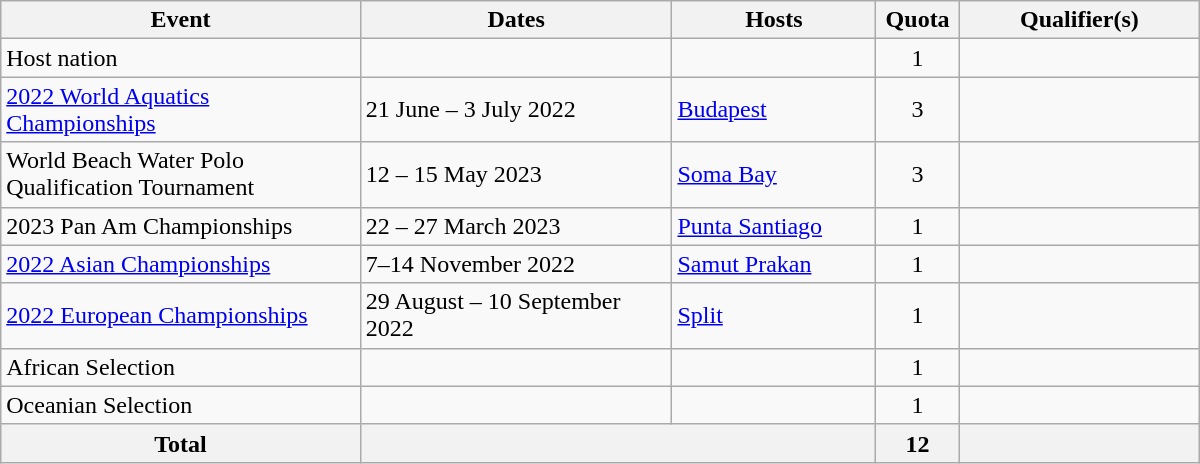<table class="wikitable" style="width: 800px;">
<tr>
<th style="width: 30%;">Event</th>
<th style-"width: 23%;">Dates</th>
<th style="width: 17%;">Hosts</th>
<th style="width: 7%;">Quota</th>
<th style="width: 20%;">Qualifier(s)</th>
</tr>
<tr>
<td>Host nation</td>
<td></td>
<td></td>
<td align="center">1</td>
<td></td>
</tr>
<tr>
<td><a href='#'>2022 World Aquatics Championships</a></td>
<td>21 June – 3 July 2022</td>
<td> <a href='#'>Budapest</a></td>
<td align="center">3</td>
<td><br><br></td>
</tr>
<tr>
<td>World Beach Water Polo Qualification Tournament</td>
<td>12 – 15 May 2023</td>
<td> <a href='#'>Soma Bay</a></td>
<td align="center">3</td>
<td><br><br></td>
</tr>
<tr>
<td>2023 Pan Am Championships</td>
<td>22 – 27 March 2023</td>
<td> <a href='#'>Punta Santiago</a></td>
<td align="center">1</td>
<td></td>
</tr>
<tr>
<td><a href='#'>2022 Asian Championships</a></td>
<td>7–14 November 2022</td>
<td> <a href='#'>Samut Prakan</a></td>
<td align="center">1</td>
<td></td>
</tr>
<tr>
<td><a href='#'>2022 European Championships</a></td>
<td>29 August – 10 September 2022</td>
<td> <a href='#'>Split</a></td>
<td align="center">1</td>
<td></td>
</tr>
<tr>
<td>African Selection</td>
<td></td>
<td></td>
<td align="center">1</td>
<td></td>
</tr>
<tr>
<td>Oceanian Selection</td>
<td></td>
<td></td>
<td align="center">1</td>
<td></td>
</tr>
<tr>
<th>Total</th>
<th colspan="2"></th>
<th>12</th>
<th></th>
</tr>
</table>
